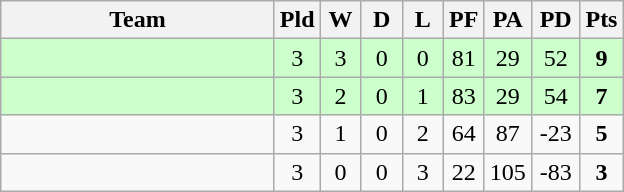<table class="wikitable" style="text-align:center;">
<tr>
<th width=175>Team</th>
<th width=20 abbr="Played">Pld</th>
<th width=20 abbr="Won">W</th>
<th width=20 abbr="Drawn">D</th>
<th width=20 abbr="Lost">L</th>
<th width=20 abbr="Points for">PF</th>
<th width=20 abbr="Points against">PA</th>
<th width=25 abbr="Points difference">PD</th>
<th width=20 abbr="Points">Pts</th>
</tr>
<tr bgcolor=ccffcc>
<td align=left></td>
<td>3</td>
<td>3</td>
<td>0</td>
<td>0</td>
<td>81</td>
<td>29</td>
<td>52</td>
<td><strong> 9 </strong></td>
</tr>
<tr bgcolor=ccffcc>
<td align=left></td>
<td>3</td>
<td>2</td>
<td>0</td>
<td>1</td>
<td>83</td>
<td>29</td>
<td>54</td>
<td><strong> 7 </strong></td>
</tr>
<tr>
<td align=left></td>
<td>3</td>
<td>1</td>
<td>0</td>
<td>2</td>
<td>64</td>
<td>87</td>
<td>-23</td>
<td><strong> 5 </strong></td>
</tr>
<tr>
<td align=left></td>
<td>3</td>
<td>0</td>
<td>0</td>
<td>3</td>
<td>22</td>
<td>105</td>
<td>-83</td>
<td><strong> 3 </strong></td>
</tr>
</table>
